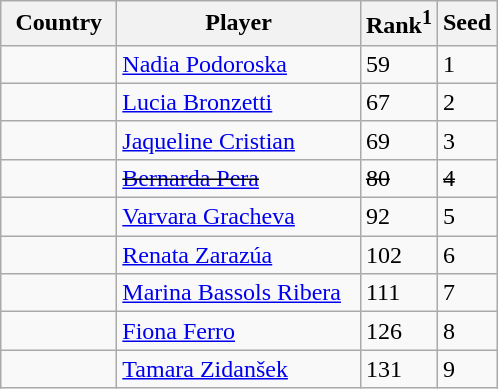<table class="sortable wikitable">
<tr>
<th width="70">Country</th>
<th width="155">Player</th>
<th>Rank<sup>1</sup></th>
<th>Seed</th>
</tr>
<tr>
<td></td>
<td><a href='#'>Nadia Podoroska</a></td>
<td>59</td>
<td>1</td>
</tr>
<tr>
<td></td>
<td><a href='#'>Lucia Bronzetti</a></td>
<td>67</td>
<td>2</td>
</tr>
<tr>
<td></td>
<td><a href='#'>Jaqueline Cristian</a></td>
<td>69</td>
<td>3</td>
</tr>
<tr>
<td><s></s></td>
<td><s><a href='#'>Bernarda Pera</a></s></td>
<td><s>80</s></td>
<td><s>4</s></td>
</tr>
<tr>
<td></td>
<td><a href='#'>Varvara Gracheva</a></td>
<td>92</td>
<td>5</td>
</tr>
<tr>
<td></td>
<td><a href='#'>Renata Zarazúa</a></td>
<td>102</td>
<td>6</td>
</tr>
<tr>
<td></td>
<td><a href='#'>Marina Bassols Ribera</a></td>
<td>111</td>
<td>7</td>
</tr>
<tr>
<td></td>
<td><a href='#'>Fiona Ferro</a></td>
<td>126</td>
<td>8</td>
</tr>
<tr>
<td></td>
<td><a href='#'>Tamara Zidanšek</a></td>
<td>131</td>
<td>9</td>
</tr>
</table>
